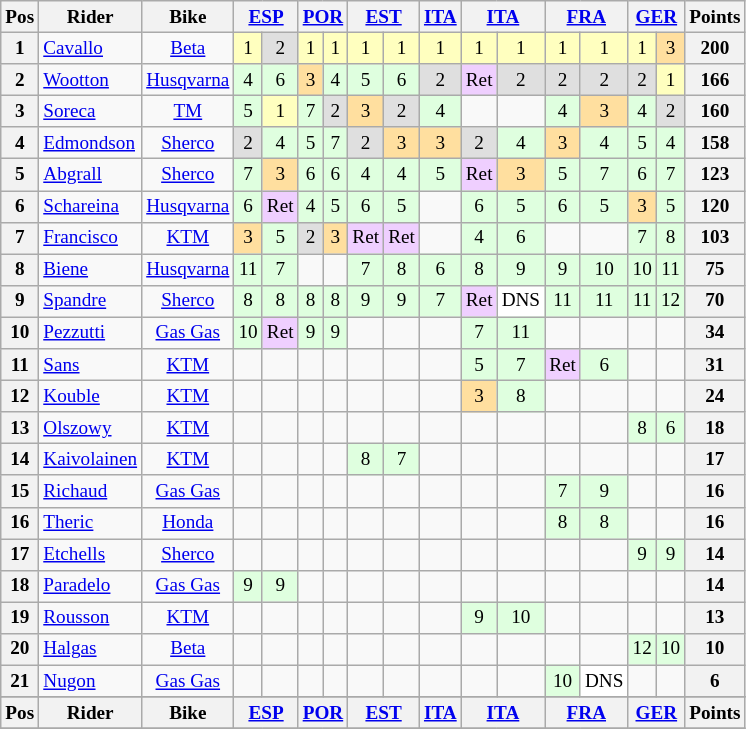<table class="wikitable" style="font-size: 80%; text-align:center">
<tr valign="top">
<th valign="middle">Pos</th>
<th valign="middle">Rider</th>
<th valign="middle">Bike</th>
<th colspan=2><a href='#'>ESP</a><br></th>
<th colspan=2><a href='#'>POR</a><br></th>
<th colspan=2><a href='#'>EST</a><br></th>
<th><a href='#'>ITA</a><br></th>
<th colspan=2><a href='#'>ITA</a><br></th>
<th colspan=2><a href='#'>FRA</a><br></th>
<th colspan=2><a href='#'>GER</a><br></th>
<th valign="middle">Points</th>
</tr>
<tr>
<th>1</th>
<td align=left> <a href='#'>Cavallo</a></td>
<td><a href='#'>Beta</a></td>
<td style="background:#ffffbf;">1</td>
<td style="background:#dfdfdf;">2</td>
<td style="background:#ffffbf;">1</td>
<td style="background:#ffffbf;">1</td>
<td style="background:#ffffbf;">1</td>
<td style="background:#ffffbf;">1</td>
<td style="background:#ffffbf;">1</td>
<td style="background:#ffffbf;">1</td>
<td style="background:#ffffbf;">1</td>
<td style="background:#ffffbf;">1</td>
<td style="background:#ffffbf;">1</td>
<td style="background:#ffffbf;">1</td>
<td style="background:#ffdf9f;">3</td>
<th>200</th>
</tr>
<tr>
<th>2</th>
<td align=left> <a href='#'>Wootton</a></td>
<td><a href='#'>Husqvarna</a></td>
<td style="background:#dfffdf;">4</td>
<td style="background:#dfffdf;">6</td>
<td style="background:#ffdf9f;">3</td>
<td style="background:#dfffdf;">4</td>
<td style="background:#dfffdf;">5</td>
<td style="background:#dfffdf;">6</td>
<td style="background:#dfdfdf;">2</td>
<td style="background:#efcfff;">Ret</td>
<td style="background:#dfdfdf;">2</td>
<td style="background:#dfdfdf;">2</td>
<td style="background:#dfdfdf;">2</td>
<td style="background:#dfdfdf;">2</td>
<td style="background:#ffffbf;">1</td>
<th>166</th>
</tr>
<tr>
<th>3</th>
<td align=left> <a href='#'>Soreca</a></td>
<td><a href='#'>TM</a></td>
<td style="background:#dfffdf;">5</td>
<td style="background:#ffffbf;">1</td>
<td style="background:#dfffdf;">7</td>
<td style="background:#dfdfdf;">2</td>
<td style="background:#ffdf9f;">3</td>
<td style="background:#dfdfdf;">2</td>
<td style="background:#dfffdf;">4</td>
<td></td>
<td></td>
<td style="background:#dfffdf;">4</td>
<td style="background:#ffdf9f;">3</td>
<td style="background:#dfffdf;">4</td>
<td style="background:#dfdfdf;">2</td>
<th>160</th>
</tr>
<tr>
<th>4</th>
<td align=left> <a href='#'>Edmondson</a></td>
<td><a href='#'>Sherco</a></td>
<td style="background:#dfdfdf;">2</td>
<td style="background:#dfffdf;">4</td>
<td style="background:#dfffdf;">5</td>
<td style="background:#dfffdf;">7</td>
<td style="background:#dfdfdf;">2</td>
<td style="background:#ffdf9f;">3</td>
<td style="background:#ffdf9f;">3</td>
<td style="background:#dfdfdf;">2</td>
<td style="background:#dfffdf;">4</td>
<td style="background:#ffdf9f;">3</td>
<td style="background:#dfffdf;">4</td>
<td style="background:#dfffdf;">5</td>
<td style="background:#dfffdf;">4</td>
<th>158</th>
</tr>
<tr>
<th>5</th>
<td align=left> <a href='#'>Abgrall</a></td>
<td><a href='#'>Sherco</a></td>
<td style="background:#dfffdf;">7</td>
<td style="background:#ffdf9f;">3</td>
<td style="background:#dfffdf;">6</td>
<td style="background:#dfffdf;">6</td>
<td style="background:#dfffdf;">4</td>
<td style="background:#dfffdf;">4</td>
<td style="background:#dfffdf;">5</td>
<td style="background:#efcfff;">Ret</td>
<td style="background:#ffdf9f;">3</td>
<td style="background:#dfffdf;">5</td>
<td style="background:#dfffdf;">7</td>
<td style="background:#dfffdf;">6</td>
<td style="background:#dfffdf;">7</td>
<th>123</th>
</tr>
<tr>
<th>6</th>
<td align=left> <a href='#'>Schareina</a></td>
<td><a href='#'>Husqvarna</a></td>
<td style="background:#dfffdf;">6</td>
<td style="background:#efcfff;">Ret</td>
<td style="background:#dfffdf;">4</td>
<td style="background:#dfffdf;">5</td>
<td style="background:#dfffdf;">6</td>
<td style="background:#dfffdf;">5</td>
<td></td>
<td style="background:#dfffdf;">6</td>
<td style="background:#dfffdf;">5</td>
<td style="background:#dfffdf;">6</td>
<td style="background:#dfffdf;">5</td>
<td style="background:#ffdf9f;">3</td>
<td style="background:#dfffdf;">5</td>
<th>120</th>
</tr>
<tr>
<th>7</th>
<td align=left> <a href='#'>Francisco</a></td>
<td><a href='#'>KTM</a></td>
<td style="background:#ffdf9f;">3</td>
<td style="background:#dfffdf;">5</td>
<td style="background:#dfdfdf;">2</td>
<td style="background:#ffdf9f;">3</td>
<td style="background:#efcfff;">Ret</td>
<td style="background:#efcfff;">Ret</td>
<td></td>
<td style="background:#dfffdf;">4</td>
<td style="background:#dfffdf;">6</td>
<td></td>
<td></td>
<td style="background:#dfffdf;">7</td>
<td style="background:#dfffdf;">8</td>
<th>103</th>
</tr>
<tr>
<th>8</th>
<td align=left> <a href='#'>Biene</a></td>
<td><a href='#'>Husqvarna</a></td>
<td style="background:#dfffdf;">11</td>
<td style="background:#dfffdf;">7</td>
<td></td>
<td></td>
<td style="background:#dfffdf;">7</td>
<td style="background:#dfffdf;">8</td>
<td style="background:#dfffdf;">6</td>
<td style="background:#dfffdf;">8</td>
<td style="background:#dfffdf;">9</td>
<td style="background:#dfffdf;">9</td>
<td style="background:#dfffdf;">10</td>
<td style="background:#dfffdf;">10</td>
<td style="background:#dfffdf;">11</td>
<th>75</th>
</tr>
<tr>
<th>9</th>
<td align=left> <a href='#'>Spandre</a></td>
<td><a href='#'>Sherco</a></td>
<td style="background:#dfffdf;">8</td>
<td style="background:#dfffdf;">8</td>
<td style="background:#dfffdf;">8</td>
<td style="background:#dfffdf;">8</td>
<td style="background:#dfffdf;">9</td>
<td style="background:#dfffdf;">9</td>
<td style="background:#dfffdf;">7</td>
<td style="background:#efcfff;">Ret</td>
<td style="background:#ffffff;">DNS</td>
<td style="background:#dfffdf;">11</td>
<td style="background:#dfffdf;">11</td>
<td style="background:#dfffdf;">11</td>
<td style="background:#dfffdf;">12</td>
<th>70</th>
</tr>
<tr>
<th>10</th>
<td align=left> <a href='#'>Pezzutti</a></td>
<td><a href='#'>Gas Gas</a></td>
<td style="background:#dfffdf;">10</td>
<td style="background:#efcfff;">Ret</td>
<td style="background:#dfffdf;">9</td>
<td style="background:#dfffdf;">9</td>
<td></td>
<td></td>
<td></td>
<td style="background:#dfffdf;">7</td>
<td style="background:#dfffdf;">11</td>
<td></td>
<td></td>
<td></td>
<td></td>
<th>34</th>
</tr>
<tr>
<th>11</th>
<td align=left> <a href='#'>Sans</a></td>
<td><a href='#'>KTM</a></td>
<td></td>
<td></td>
<td></td>
<td></td>
<td></td>
<td></td>
<td></td>
<td style="background:#dfffdf;">5</td>
<td style="background:#dfffdf;">7</td>
<td style="background:#efcfff;">Ret</td>
<td style="background:#dfffdf;">6</td>
<td></td>
<td></td>
<th>31</th>
</tr>
<tr>
<th>12</th>
<td align=left> <a href='#'>Kouble</a></td>
<td><a href='#'>KTM</a></td>
<td></td>
<td></td>
<td></td>
<td></td>
<td></td>
<td></td>
<td></td>
<td style="background:#ffdf9f;">3</td>
<td style="background:#dfffdf;">8</td>
<td></td>
<td></td>
<td></td>
<td></td>
<th>24</th>
</tr>
<tr>
<th>13</th>
<td align=left> <a href='#'>Olszowy</a></td>
<td><a href='#'>KTM</a></td>
<td></td>
<td></td>
<td></td>
<td></td>
<td></td>
<td></td>
<td></td>
<td></td>
<td></td>
<td></td>
<td></td>
<td style="background:#dfffdf;">8</td>
<td style="background:#dfffdf;">6</td>
<th>18</th>
</tr>
<tr>
<th>14</th>
<td align=left> <a href='#'>Kaivolainen</a></td>
<td><a href='#'>KTM</a></td>
<td></td>
<td></td>
<td></td>
<td></td>
<td style="background:#dfffdf;">8</td>
<td style="background:#dfffdf;">7</td>
<td></td>
<td></td>
<td></td>
<td></td>
<td></td>
<td></td>
<td></td>
<th>17</th>
</tr>
<tr>
<th>15</th>
<td align=left> <a href='#'>Richaud</a></td>
<td><a href='#'>Gas Gas</a></td>
<td></td>
<td></td>
<td></td>
<td></td>
<td></td>
<td></td>
<td></td>
<td></td>
<td></td>
<td style="background:#dfffdf;">7</td>
<td style="background:#dfffdf;">9</td>
<td></td>
<td></td>
<th>16</th>
</tr>
<tr>
<th>16</th>
<td align=left> <a href='#'>Theric</a></td>
<td><a href='#'>Honda</a></td>
<td></td>
<td></td>
<td></td>
<td></td>
<td></td>
<td></td>
<td></td>
<td></td>
<td></td>
<td style="background:#dfffdf;">8</td>
<td style="background:#dfffdf;">8</td>
<td></td>
<td></td>
<th>16</th>
</tr>
<tr>
<th>17</th>
<td align=left> <a href='#'>Etchells</a></td>
<td><a href='#'>Sherco</a></td>
<td></td>
<td></td>
<td></td>
<td></td>
<td></td>
<td></td>
<td></td>
<td></td>
<td></td>
<td></td>
<td></td>
<td style="background:#dfffdf;">9</td>
<td style="background:#dfffdf;">9</td>
<th>14</th>
</tr>
<tr>
<th>18</th>
<td align=left> <a href='#'>Paradelo</a></td>
<td><a href='#'>Gas Gas</a></td>
<td style="background:#dfffdf;">9</td>
<td style="background:#dfffdf;">9</td>
<td></td>
<td></td>
<td></td>
<td></td>
<td></td>
<td></td>
<td></td>
<td></td>
<td></td>
<td></td>
<td></td>
<th>14</th>
</tr>
<tr>
<th>19</th>
<td align=left> <a href='#'>Rousson</a></td>
<td><a href='#'>KTM</a></td>
<td></td>
<td></td>
<td></td>
<td></td>
<td></td>
<td></td>
<td></td>
<td style="background:#dfffdf;">9</td>
<td style="background:#dfffdf;">10</td>
<td></td>
<td></td>
<td></td>
<td></td>
<th>13</th>
</tr>
<tr>
<th>20</th>
<td align=left> <a href='#'>Halgas</a></td>
<td><a href='#'>Beta</a></td>
<td></td>
<td></td>
<td></td>
<td></td>
<td></td>
<td></td>
<td></td>
<td></td>
<td></td>
<td></td>
<td></td>
<td style="background:#dfffdf;">12</td>
<td style="background:#dfffdf;">10</td>
<th>10</th>
</tr>
<tr>
<th>21</th>
<td align=left> <a href='#'>Nugon</a></td>
<td><a href='#'>Gas Gas</a></td>
<td></td>
<td></td>
<td></td>
<td></td>
<td></td>
<td></td>
<td></td>
<td></td>
<td></td>
<td style="background:#dfffdf;">10</td>
<td style="background:#ffffff;">DNS</td>
<td></td>
<td></td>
<th>6</th>
</tr>
<tr>
</tr>
<tr valign="top">
<th valign="middle">Pos</th>
<th valign="middle">Rider</th>
<th valign="middle">Bike</th>
<th colspan=2><a href='#'>ESP</a><br></th>
<th colspan=2><a href='#'>POR</a><br></th>
<th colspan=2><a href='#'>EST</a><br></th>
<th><a href='#'>ITA</a><br></th>
<th colspan=2><a href='#'>ITA</a><br></th>
<th colspan=2><a href='#'>FRA</a><br></th>
<th colspan=2><a href='#'>GER</a><br></th>
<th valign="middle">Points</th>
</tr>
<tr>
</tr>
</table>
